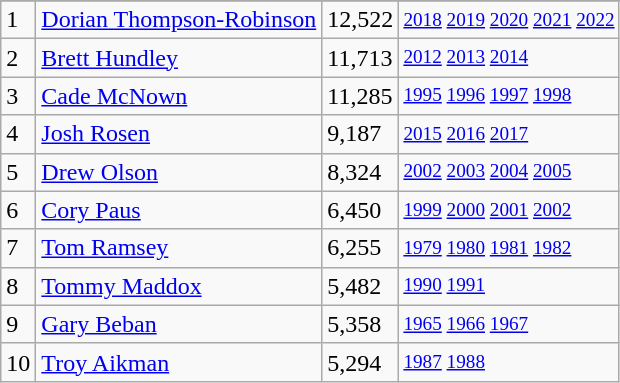<table class="wikitable">
<tr>
</tr>
<tr>
<td>1</td>
<td><a href='#'>Dorian Thompson-Robinson</a></td>
<td><abbr>12,522</abbr></td>
<td style="font-size:80%;"><a href='#'>2018</a> <a href='#'>2019</a> <a href='#'>2020</a> <a href='#'>2021</a> <a href='#'>2022</a></td>
</tr>
<tr>
<td>2</td>
<td><a href='#'>Brett Hundley</a></td>
<td><abbr>11,713</abbr></td>
<td style="font-size:80%;"><a href='#'>2012</a> <a href='#'>2013</a> <a href='#'>2014</a></td>
</tr>
<tr>
<td>3</td>
<td><a href='#'>Cade McNown</a></td>
<td><abbr>11,285</abbr></td>
<td style="font-size:80%;"><a href='#'>1995</a> <a href='#'>1996</a> <a href='#'>1997</a> <a href='#'>1998</a></td>
</tr>
<tr>
<td>4</td>
<td><a href='#'>Josh Rosen</a></td>
<td><abbr>9,187</abbr></td>
<td style="font-size:80%;"><a href='#'>2015</a> <a href='#'>2016</a> <a href='#'>2017</a></td>
</tr>
<tr>
<td>5</td>
<td><a href='#'>Drew Olson</a></td>
<td><abbr>8,324</abbr></td>
<td style="font-size:80%;"><a href='#'>2002</a> <a href='#'>2003</a> <a href='#'>2004</a> <a href='#'>2005</a></td>
</tr>
<tr>
<td>6</td>
<td><a href='#'>Cory Paus</a></td>
<td><abbr>6,450</abbr></td>
<td style="font-size:80%;"><a href='#'>1999</a> <a href='#'>2000</a> <a href='#'>2001</a> <a href='#'>2002</a></td>
</tr>
<tr>
<td>7</td>
<td><a href='#'>Tom Ramsey</a></td>
<td><abbr>6,255</abbr></td>
<td style="font-size:80%;"><a href='#'>1979</a> <a href='#'>1980</a> <a href='#'>1981</a> <a href='#'>1982</a></td>
</tr>
<tr>
<td>8</td>
<td><a href='#'>Tommy Maddox</a></td>
<td><abbr>5,482</abbr></td>
<td style="font-size:80%;"><a href='#'>1990</a> <a href='#'>1991</a></td>
</tr>
<tr>
<td>9</td>
<td><a href='#'>Gary Beban</a></td>
<td><abbr>5,358</abbr></td>
<td style="font-size:80%;"><a href='#'>1965</a> <a href='#'>1966</a> <a href='#'>1967</a></td>
</tr>
<tr>
<td>10</td>
<td><a href='#'>Troy Aikman</a></td>
<td><abbr>5,294</abbr></td>
<td style="font-size:80%;"><a href='#'>1987</a> <a href='#'>1988</a></td>
</tr>
</table>
